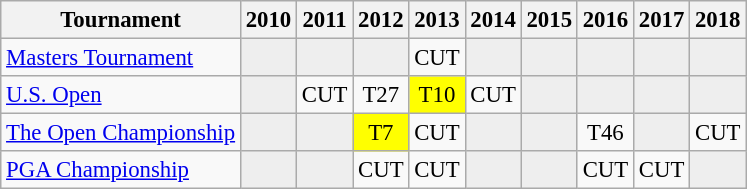<table class="wikitable" style="font-size:95%;text-align:center;">
<tr>
<th>Tournament</th>
<th>2010</th>
<th>2011</th>
<th>2012</th>
<th>2013</th>
<th>2014</th>
<th>2015</th>
<th>2016</th>
<th>2017</th>
<th>2018</th>
</tr>
<tr>
<td align=left><a href='#'>Masters Tournament</a></td>
<td style="background:#eeeeee;"></td>
<td style="background:#eeeeee;"></td>
<td style="background:#eeeeee;"></td>
<td>CUT</td>
<td style="background:#eeeeee;"></td>
<td style="background:#eeeeee;"></td>
<td style="background:#eeeeee;"></td>
<td style="background:#eeeeee;"></td>
<td style="background:#eeeeee;"></td>
</tr>
<tr>
<td align=left><a href='#'>U.S. Open</a></td>
<td style="background:#eeeeee;"></td>
<td>CUT</td>
<td>T27</td>
<td style="background:yellow;">T10</td>
<td>CUT</td>
<td style="background:#eeeeee;"></td>
<td style="background:#eeeeee;"></td>
<td style="background:#eeeeee;"></td>
<td style="background:#eeeeee;"></td>
</tr>
<tr>
<td align=left><a href='#'>The Open Championship</a></td>
<td style="background:#eeeeee;"></td>
<td style="background:#eeeeee;"></td>
<td style="background:yellow;">T7</td>
<td>CUT</td>
<td style="background:#eeeeee;"></td>
<td style="background:#eeeeee;"></td>
<td>T46</td>
<td style="background:#eeeeee;"></td>
<td>CUT</td>
</tr>
<tr>
<td align=left><a href='#'>PGA Championship</a></td>
<td style="background:#eeeeee;"></td>
<td style="background:#eeeeee;"></td>
<td>CUT</td>
<td>CUT</td>
<td style="background:#eeeeee;"></td>
<td style="background:#eeeeee;"></td>
<td>CUT</td>
<td>CUT</td>
<td style="background:#eeeeee;"></td>
</tr>
</table>
